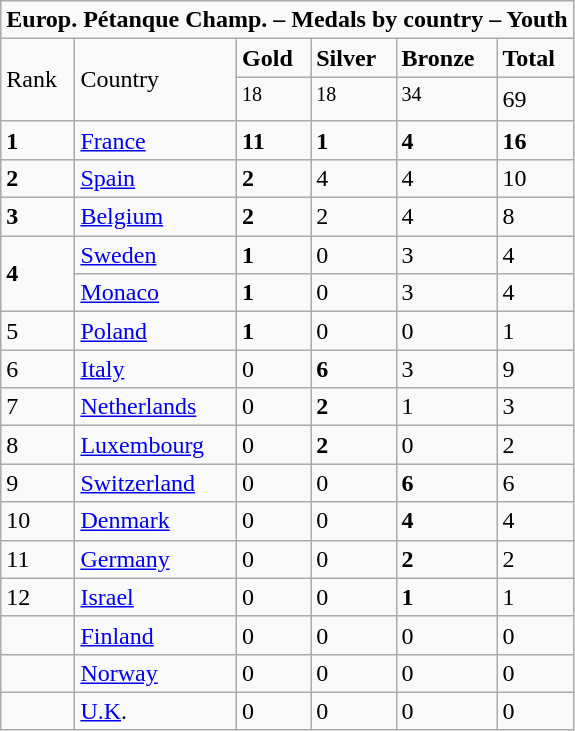<table class="wikitable">
<tr>
<td colspan="6"><strong>Europ. Pétanque Champ. – Medals by country – Youth</strong></td>
</tr>
<tr>
<td rowspan="2">Rank</td>
<td rowspan="2">Country</td>
<td><strong> Gold</strong></td>
<td><strong> Silver</strong></td>
<td><strong> Bronze</strong></td>
<td><strong>Total</strong></td>
</tr>
<tr>
<td><sup>18</sup></td>
<td><sup>18</sup></td>
<td><sup>34</sup></td>
<td>69</td>
</tr>
<tr>
<td><strong>1</strong></td>
<td> <a href='#'>France</a></td>
<td><strong>11</strong></td>
<td><strong>1</strong></td>
<td><strong>4</strong></td>
<td><strong>16</strong></td>
</tr>
<tr>
<td><strong>2</strong></td>
<td> <a href='#'>Spain</a></td>
<td><strong>2</strong></td>
<td>4</td>
<td>4</td>
<td>10</td>
</tr>
<tr>
<td><strong>3</strong></td>
<td> <a href='#'>Belgium</a></td>
<td><strong>2</strong></td>
<td>2</td>
<td>4</td>
<td>8</td>
</tr>
<tr>
<td rowspan="2"><strong>4</strong></td>
<td> <a href='#'>Sweden</a></td>
<td><strong>1</strong></td>
<td>0</td>
<td>3</td>
<td>4</td>
</tr>
<tr>
<td> <a href='#'>Monaco</a></td>
<td><strong>1</strong></td>
<td>0</td>
<td>3</td>
<td>4</td>
</tr>
<tr>
<td>5</td>
<td> <a href='#'>Poland</a></td>
<td><strong>1</strong></td>
<td>0</td>
<td>0</td>
<td>1</td>
</tr>
<tr>
<td>6</td>
<td> <a href='#'>Italy</a></td>
<td>0</td>
<td><strong>6</strong></td>
<td>3</td>
<td>9</td>
</tr>
<tr>
<td>7</td>
<td> <a href='#'>Netherlands</a></td>
<td>0</td>
<td><strong>2</strong></td>
<td>1</td>
<td>3</td>
</tr>
<tr>
<td>8</td>
<td> <a href='#'>Luxembourg</a></td>
<td>0</td>
<td><strong>2</strong></td>
<td>0</td>
<td>2</td>
</tr>
<tr>
<td>9</td>
<td> <a href='#'>Switzerland</a></td>
<td>0</td>
<td>0</td>
<td><strong>6</strong></td>
<td>6</td>
</tr>
<tr>
<td>10</td>
<td> <a href='#'>Denmark</a></td>
<td>0</td>
<td>0</td>
<td><strong>4</strong></td>
<td>4</td>
</tr>
<tr>
<td>11</td>
<td> <a href='#'>Germany</a></td>
<td>0</td>
<td>0</td>
<td><strong>2</strong></td>
<td>2</td>
</tr>
<tr>
<td>12</td>
<td> <a href='#'>Israel</a></td>
<td>0</td>
<td>0</td>
<td><strong>1</strong></td>
<td>1</td>
</tr>
<tr>
<td></td>
<td> <a href='#'>Finland</a></td>
<td>0</td>
<td>0</td>
<td>0</td>
<td>0</td>
</tr>
<tr>
<td></td>
<td> <a href='#'>Norway</a></td>
<td>0</td>
<td>0</td>
<td>0</td>
<td>0</td>
</tr>
<tr>
<td></td>
<td> <a href='#'>U.K</a>.</td>
<td>0</td>
<td>0</td>
<td>0</td>
<td>0</td>
</tr>
</table>
